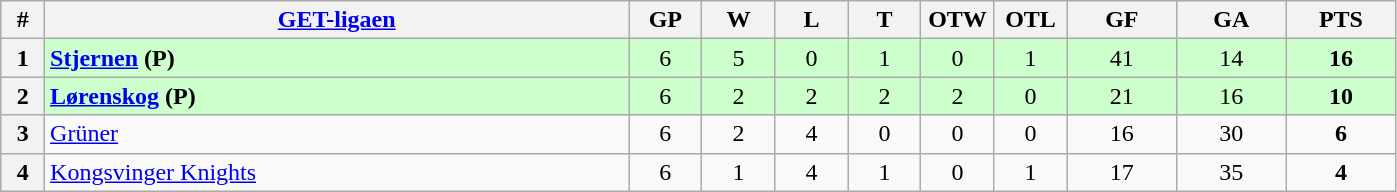<table class="wikitable sortable" style="text-align:center">
<tr>
<th width="3%">#<br></th>
<th width="40%"><a href='#'>GET-ligaen</a><br></th>
<th width="5%">GP<br></th>
<th width="5%">W<br></th>
<th width="5%">L<br></th>
<th width="5%">T<br></th>
<th width="5%">OTW<br></th>
<th width="5%">OTL<br></th>
<th width="7.5%">GF<br></th>
<th width="7.5%">GA<br></th>
<th width="7.5%">PTS<br></th>
</tr>
<tr bgcolor=#ccffcc>
<th>1</th>
<td align=left><strong><a href='#'>Stjernen</a> (P)</strong></td>
<td>6</td>
<td>5</td>
<td>0</td>
<td>1</td>
<td>0</td>
<td>1</td>
<td>41</td>
<td>14</td>
<td><strong>16</strong></td>
</tr>
<tr bgcolor=#ccffcc>
<th>2</th>
<td align=left><strong><a href='#'>Lørenskog</a> (P)</strong></td>
<td>6</td>
<td>2</td>
<td>2</td>
<td>2</td>
<td>2</td>
<td>0</td>
<td>21</td>
<td>16</td>
<td><strong>10</strong></td>
</tr>
<tr>
<th>3</th>
<td align=left><a href='#'>Grüner</a></td>
<td>6</td>
<td>2</td>
<td>4</td>
<td>0</td>
<td>0</td>
<td>0</td>
<td>16</td>
<td>30</td>
<td><strong> 6</strong></td>
</tr>
<tr>
<th>4</th>
<td align=left><a href='#'>Kongsvinger Knights</a></td>
<td>6</td>
<td>1</td>
<td>4</td>
<td>1</td>
<td>0</td>
<td>1</td>
<td>17</td>
<td>35</td>
<td><strong> 4</strong></td>
</tr>
</table>
